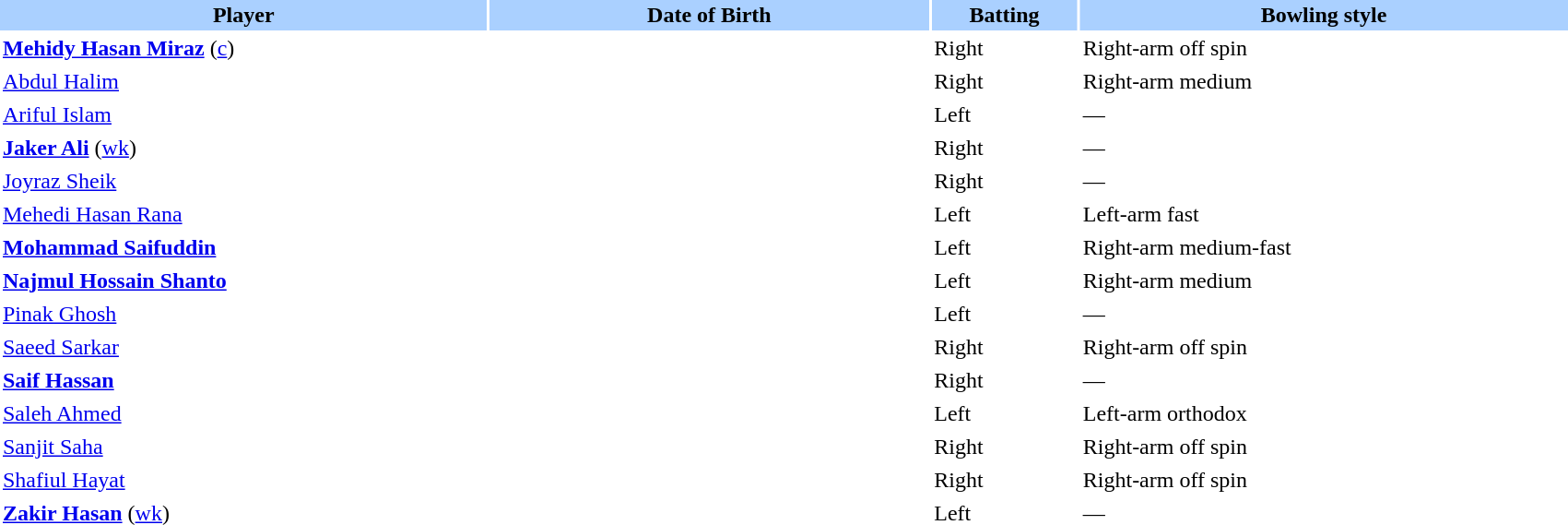<table border="0" cellspacing="2" cellpadding="2" style="width:90%;">
<tr style="background:#aad0ff;">
<th width=20%>Player</th>
<th width=18%>Date of Birth</th>
<th width=6%>Batting</th>
<th width=20%>Bowling style</th>
</tr>
<tr>
<td><strong><a href='#'>Mehidy Hasan Miraz</a></strong> (<a href='#'>c</a>)</td>
<td></td>
<td>Right</td>
<td>Right-arm off spin</td>
</tr>
<tr>
<td><a href='#'>Abdul Halim</a></td>
<td></td>
<td>Right</td>
<td>Right-arm medium</td>
</tr>
<tr>
<td><a href='#'>Ariful Islam</a></td>
<td></td>
<td>Left</td>
<td>—</td>
</tr>
<tr>
<td><strong><a href='#'>Jaker Ali</a></strong> (<a href='#'>wk</a>)</td>
<td></td>
<td>Right</td>
<td>—</td>
</tr>
<tr>
<td><a href='#'>Joyraz Sheik</a></td>
<td></td>
<td>Right</td>
<td>—</td>
</tr>
<tr>
<td><a href='#'>Mehedi Hasan Rana</a></td>
<td></td>
<td>Left</td>
<td>Left-arm fast</td>
</tr>
<tr>
<td><strong><a href='#'>Mohammad Saifuddin</a></strong></td>
<td></td>
<td>Left</td>
<td>Right-arm medium-fast</td>
</tr>
<tr>
<td><strong><a href='#'>Najmul Hossain Shanto</a></strong></td>
<td></td>
<td>Left</td>
<td>Right-arm medium</td>
</tr>
<tr>
<td><a href='#'>Pinak Ghosh</a></td>
<td></td>
<td>Left</td>
<td>—</td>
</tr>
<tr>
<td><a href='#'>Saeed Sarkar</a></td>
<td></td>
<td>Right</td>
<td>Right-arm off spin</td>
</tr>
<tr>
<td><strong><a href='#'>Saif Hassan</a></strong></td>
<td></td>
<td>Right</td>
<td>—</td>
</tr>
<tr>
<td><a href='#'>Saleh Ahmed</a></td>
<td></td>
<td>Left</td>
<td>Left-arm orthodox</td>
</tr>
<tr>
<td><a href='#'>Sanjit Saha</a></td>
<td></td>
<td>Right</td>
<td>Right-arm off spin</td>
</tr>
<tr>
<td><a href='#'>Shafiul Hayat</a></td>
<td></td>
<td>Right</td>
<td>Right-arm off spin</td>
</tr>
<tr>
<td><strong><a href='#'>Zakir Hasan</a></strong> (<a href='#'>wk</a>)</td>
<td></td>
<td>Left</td>
<td>—</td>
</tr>
</table>
